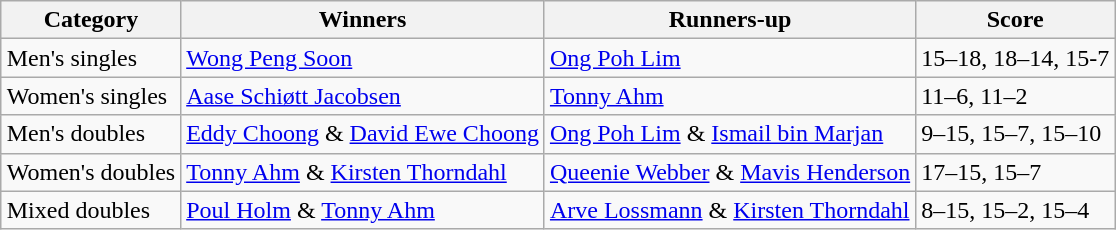<table class=wikitable style="margin:auto;">
<tr>
<th>Category</th>
<th>Winners</th>
<th>Runners-up</th>
<th>Score</th>
</tr>
<tr>
<td>Men's singles</td>
<td> <a href='#'>Wong Peng Soon</a></td>
<td> <a href='#'>Ong Poh Lim</a></td>
<td>15–18, 18–14, 15-7</td>
</tr>
<tr>
<td>Women's singles</td>
<td> <a href='#'>Aase Schiøtt Jacobsen</a></td>
<td> <a href='#'>Tonny Ahm</a></td>
<td>11–6, 11–2</td>
</tr>
<tr>
<td>Men's doubles</td>
<td> <a href='#'>Eddy Choong</a> & <a href='#'>David Ewe Choong</a></td>
<td> <a href='#'>Ong Poh Lim</a> & <a href='#'>Ismail bin Marjan</a></td>
<td>9–15, 15–7, 15–10</td>
</tr>
<tr>
<td>Women's doubles</td>
<td> <a href='#'>Tonny Ahm</a> & <a href='#'>Kirsten Thorndahl</a></td>
<td> <a href='#'>Queenie Webber</a> & <a href='#'>Mavis Henderson</a></td>
<td>17–15, 15–7</td>
</tr>
<tr>
<td>Mixed doubles</td>
<td> <a href='#'>Poul Holm</a> & <a href='#'>Tonny Ahm</a></td>
<td> <a href='#'>Arve Lossmann</a> & <a href='#'>Kirsten Thorndahl</a></td>
<td>8–15, 15–2, 15–4</td>
</tr>
</table>
